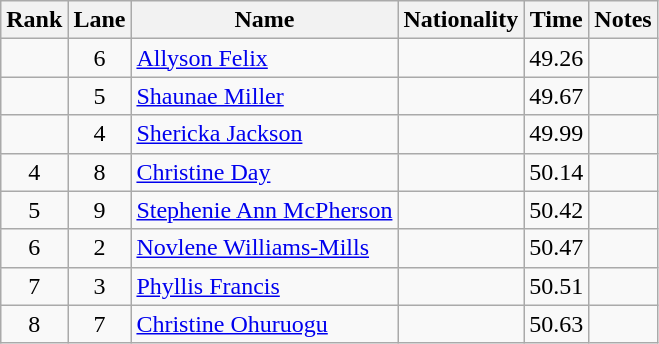<table class="wikitable sortable" style="text-align:center">
<tr>
<th>Rank</th>
<th>Lane</th>
<th>Name</th>
<th>Nationality</th>
<th>Time</th>
<th>Notes</th>
</tr>
<tr>
<td></td>
<td>6</td>
<td align=left><a href='#'>Allyson Felix</a></td>
<td align=left></td>
<td>49.26</td>
<td></td>
</tr>
<tr>
<td></td>
<td>5</td>
<td align=left><a href='#'>Shaunae Miller</a></td>
<td align=left></td>
<td>49.67</td>
<td></td>
</tr>
<tr>
<td></td>
<td>4</td>
<td align=left><a href='#'>Shericka Jackson</a></td>
<td align=left></td>
<td>49.99</td>
<td></td>
</tr>
<tr>
<td>4</td>
<td>8</td>
<td align=left><a href='#'>Christine Day</a></td>
<td align=left></td>
<td>50.14</td>
<td></td>
</tr>
<tr>
<td>5</td>
<td>9</td>
<td align=left><a href='#'>Stephenie Ann McPherson</a></td>
<td align=left></td>
<td>50.42</td>
<td></td>
</tr>
<tr>
<td>6</td>
<td>2</td>
<td align=left><a href='#'>Novlene Williams-Mills</a></td>
<td align=left></td>
<td>50.47</td>
<td></td>
</tr>
<tr>
<td>7</td>
<td>3</td>
<td align=left><a href='#'>Phyllis Francis</a></td>
<td align=left></td>
<td>50.51</td>
<td></td>
</tr>
<tr>
<td>8</td>
<td>7</td>
<td align=left><a href='#'>Christine Ohuruogu</a></td>
<td align=left></td>
<td>50.63</td>
<td></td>
</tr>
</table>
